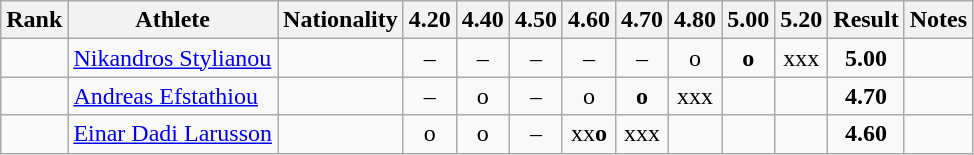<table class="wikitable sortable" style="text-align:center">
<tr>
<th>Rank</th>
<th>Athlete</th>
<th>Nationality</th>
<th>4.20</th>
<th>4.40</th>
<th>4.50</th>
<th>4.60</th>
<th>4.70</th>
<th>4.80</th>
<th>5.00</th>
<th>5.20</th>
<th>Result</th>
<th>Notes</th>
</tr>
<tr>
<td></td>
<td align="left"><a href='#'>Nikandros Stylianou</a></td>
<td align=left></td>
<td>–</td>
<td>–</td>
<td>–</td>
<td>–</td>
<td>–</td>
<td>o</td>
<td><strong>o</strong></td>
<td>xxx</td>
<td><strong>5.00</strong></td>
<td></td>
</tr>
<tr>
<td></td>
<td align="left"><a href='#'>Andreas Efstathiou</a></td>
<td align=left></td>
<td>–</td>
<td>o</td>
<td>–</td>
<td>o</td>
<td><strong>o</strong></td>
<td>xxx</td>
<td></td>
<td></td>
<td><strong>4.70</strong></td>
<td></td>
</tr>
<tr>
<td></td>
<td align="left"><a href='#'>Einar Dadi Larusson</a></td>
<td align=left></td>
<td>o</td>
<td>o</td>
<td>–</td>
<td>xx<strong>o</strong></td>
<td>xxx</td>
<td></td>
<td></td>
<td></td>
<td><strong>4.60</strong></td>
<td></td>
</tr>
</table>
